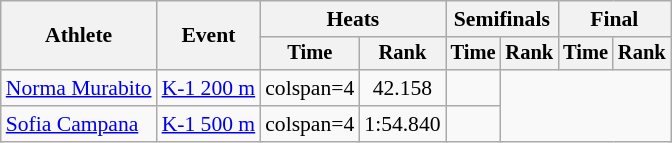<table class=wikitable style="font-size:90%;">
<tr>
<th rowspan=2>Athlete</th>
<th rowspan=2>Event</th>
<th colspan=2>Heats</th>
<th colspan=2>Semifinals</th>
<th colspan=2>Final</th>
</tr>
<tr style="font-size:95%">
<th>Time</th>
<th>Rank</th>
<th>Time</th>
<th>Rank</th>
<th>Time</th>
<th>Rank</th>
</tr>
<tr align=center>
<td align=left><a href='#'>Norma Murabito</a></td>
<td align=left><a href='#'>K-1 200 m</a></td>
<td>colspan=4 </td>
<td>42.158</td>
<td></td>
</tr>
<tr align=center>
<td align=left><a href='#'>Sofia Campana</a></td>
<td align=left><a href='#'>K-1 500 m</a></td>
<td>colspan=4 </td>
<td>1:54.840</td>
<td></td>
</tr>
</table>
